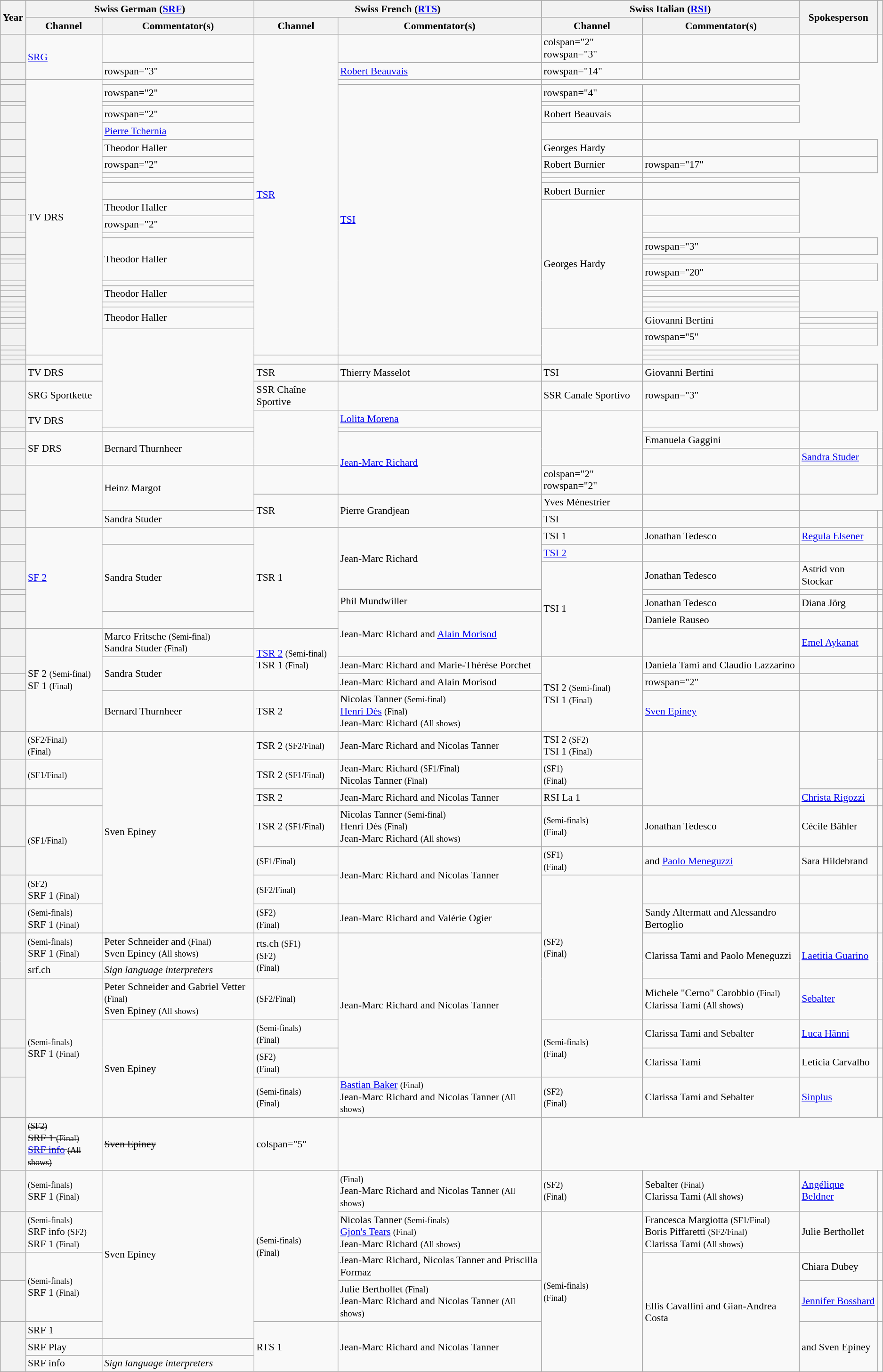<table class="wikitable plainrowheaders sticky-header" style="font-size:90%; text-align:left;">
<tr>
</tr>
<tr>
<th rowspan="2">Year</th>
<th colspan="2">Swiss German (<a href='#'>SRF</a>)</th>
<th colspan="2">Swiss French (<a href='#'>RTS</a>)</th>
<th colspan="2">Swiss Italian (<a href='#'>RSI</a>)</th>
<th rowspan="2">Spokesperson</th>
<th rowspan="2" class="unsortable"></th>
</tr>
<tr>
<th>Channel</th>
<th>Commentator(s)</th>
<th>Channel</th>
<th>Commentator(s)</th>
<th>Channel</th>
<th>Commentator(s)</th>
</tr>
<tr>
<th scope="row"></th>
<td rowspan="2"><a href='#'>SRG</a></td>
<td></td>
<td rowspan="31"><a href='#'>TSR</a></td>
<td></td>
<td>colspan="2" rowspan="3" </td>
<td></td>
<td style="text-align:center"></td>
</tr>
<tr>
<th scope="row"></th>
<td>rowspan="3" </td>
<td><a href='#'>Robert Beauvais</a></td>
<td>rowspan="14" </td>
<td style="text-align:center"></td>
</tr>
<tr>
<th scope="row"></th>
<td rowspan="29">TV DRS</td>
<td></td>
<td style="text-align:center"></td>
</tr>
<tr>
<th scope="row"></th>
<td>rowspan="2" </td>
<td rowspan="28"><a href='#'>TSI</a></td>
<td>rowspan="4" </td>
<td style="text-align:center"></td>
</tr>
<tr>
<th scope="row"></th>
<td></td>
<td style="text-align:center"></td>
</tr>
<tr>
<th scope="row"></th>
<td>rowspan="2" </td>
<td>Robert Beauvais</td>
<td style="text-align:center"></td>
</tr>
<tr>
<th scope="row"></th>
<td><a href='#'>Pierre Tchernia</a></td>
<td style="text-align:center"></td>
</tr>
<tr>
<th scope="row"></th>
<td>Theodor Haller</td>
<td>Georges Hardy</td>
<td></td>
<td style="text-align:center"></td>
</tr>
<tr>
<th scope="row"></th>
<td>rowspan="2" </td>
<td>Robert Burnier</td>
<td>rowspan="17" </td>
<td style="text-align:center"></td>
</tr>
<tr>
<th scope="row"></th>
<td></td>
<td style="text-align:center"></td>
</tr>
<tr>
<th scope="row"></th>
<td></td>
<td></td>
<td style="text-align:center"></td>
</tr>
<tr>
<th scope="row"></th>
<td></td>
<td>Robert Burnier</td>
<td style="text-align:center"></td>
</tr>
<tr>
<th scope="row"></th>
<td>Theodor Haller</td>
<td rowspan="16">Georges Hardy</td>
<td style="text-align:center"></td>
</tr>
<tr>
<th scope="row"></th>
<td>rowspan="2" </td>
<td style="text-align:center"></td>
</tr>
<tr>
<th scope="row"></th>
<td style="text-align:center"></td>
</tr>
<tr>
<th scope="row"></th>
<td rowspan="4">Theodor Haller</td>
<td>rowspan="3" </td>
<td style="text-align:center"></td>
</tr>
<tr>
<th scope="row"></th>
<td style="text-align:center"></td>
</tr>
<tr>
<th scope="row"></th>
<td style="text-align:center"></td>
</tr>
<tr>
<th scope="row"></th>
<td>rowspan="20" </td>
<td style="text-align:center"></td>
</tr>
<tr>
<th scope="row"></th>
<td></td>
<td style="text-align:center"></td>
</tr>
<tr>
<th scope="row"></th>
<td rowspan="3">Theodor Haller</td>
<td style="text-align:center"></td>
</tr>
<tr>
<th scope="row"></th>
<td style="text-align:center"></td>
</tr>
<tr>
<th scope="row"></th>
<td style="text-align:center"></td>
</tr>
<tr>
<th scope="row"></th>
<td></td>
<td style="text-align:center"></td>
</tr>
<tr>
<th scope="row"></th>
<td rowspan="4">Theodor Haller</td>
<td style="text-align:center"></td>
</tr>
<tr>
<th scope="row"></th>
<td rowspan="3">Giovanni Bertini</td>
<td style="text-align:center"></td>
</tr>
<tr>
<th scope="row"></th>
<td style="text-align:center"></td>
</tr>
<tr>
<th scope="row"></th>
<td style="text-align:center"></td>
</tr>
<tr>
<th scope="row"></th>
<td rowspan="8"></td>
<td rowspan="5"></td>
<td>rowspan="5" </td>
<td style="text-align:center"></td>
</tr>
<tr>
<th scope="row"></th>
<td style="text-align:center"></td>
</tr>
<tr>
<th scope="row"></th>
<td style="text-align:center"></td>
</tr>
<tr>
<th scope="row"></th>
<td rowspan="2"></td>
<td rowspan="2"></td>
<td rowspan="2"></td>
<td style="text-align:center"></td>
</tr>
<tr>
<th scope="row"></th>
<td style="text-align:center"></td>
</tr>
<tr>
<th scope="row"></th>
<td>TV DRS</td>
<td>TSR</td>
<td>Thierry Masselot</td>
<td>TSI</td>
<td>Giovanni Bertini</td>
<td style="text-align:center"></td>
</tr>
<tr>
<th scope="row"></th>
<td>SRG Sportkette</td>
<td>SSR Chaîne Sportive</td>
<td></td>
<td>SSR Canale Sportivo</td>
<td>rowspan="3" </td>
<td style="text-align:center"></td>
</tr>
<tr>
<th scope="row"></th>
<td rowspan="2">TV DRS</td>
<td rowspan="4"></td>
<td><a href='#'>Lolita Morena</a></td>
<td rowspan="4"></td>
<td style="text-align:center"></td>
</tr>
<tr>
<th scope="row"></th>
<td></td>
<td></td>
<td style="text-align:center"></td>
</tr>
<tr>
<th scope="row"></th>
<td rowspan="2">SF DRS</td>
<td rowspan="2">Bernard Thurnheer</td>
<td rowspan="3"><a href='#'>Jean-Marc Richard</a></td>
<td>Emanuela Gaggini</td>
<td style="text-align:center"></td>
</tr>
<tr>
<th scope="row"></th>
<td></td>
<td><a href='#'>Sandra Studer</a></td>
<td style="text-align:center"></td>
</tr>
<tr>
<th scope="row"></th>
<td rowspan="3"></td>
<td rowspan="2">Heinz Margot</td>
<td></td>
<td>colspan="2" rowspan="2" </td>
<td></td>
<td style="text-align:center"></td>
</tr>
<tr>
<th scope="row"></th>
<td rowspan="2">TSR</td>
<td rowspan="2">Pierre Grandjean</td>
<td>Yves Ménestrier</td>
<td style="text-align:center"></td>
</tr>
<tr>
<th scope="row"></th>
<td>Sandra Studer</td>
<td>TSI</td>
<td></td>
<td></td>
<td style="text-align:center"></td>
</tr>
<tr>
<th scope="row"></th>
<td rowspan="6"><a href='#'>SF 2</a></td>
<td></td>
<td rowspan="6">TSR 1</td>
<td rowspan="3">Jean-Marc Richard</td>
<td>TSI 1</td>
<td>Jonathan Tedesco</td>
<td><a href='#'>Regula Elsener</a></td>
<td style="text-align:center"></td>
</tr>
<tr>
<th scope="row"></th>
<td rowspan="4">Sandra Studer</td>
<td><a href='#'>TSI 2</a></td>
<td></td>
<td></td>
<td style="text-align:center"></td>
</tr>
<tr>
<th scope="row"></th>
<td rowspan="5">TSI 1</td>
<td>Jonathan Tedesco</td>
<td>Astrid von Stockar</td>
<td style="text-align:center"></td>
</tr>
<tr>
<th scope="row"></th>
<td rowspan="2">Phil Mundwiller</td>
<td></td>
<td></td>
<td style="text-align:center"></td>
</tr>
<tr>
<th scope="row"></th>
<td>Jonathan Tedesco</td>
<td>Diana Jörg</td>
<td style="text-align:center"></td>
</tr>
<tr>
<th scope="row"></th>
<td></td>
<td rowspan="2">Jean-Marc Richard and <a href='#'>Alain Morisod</a></td>
<td>Daniele Rauseo</td>
<td></td>
<td style="text-align:center"></td>
</tr>
<tr>
<th scope="row"></th>
<td rowspan="4">SF 2 <small>(Semi-final)</small><br> SF 1 <small>(Final)</small></td>
<td>Marco Fritsche <small>(Semi-final)</small><br> Sandra Studer <small>(Final)</small></td>
<td rowspan="3"><a href='#'>TSR 2</a> <small>(Semi-final)</small><br> TSR 1 <small>(Final)</small></td>
<td></td>
<td><a href='#'>Emel Aykanat</a></td>
<td style="text-align:center"></td>
</tr>
<tr>
<th scope="row"></th>
<td rowspan="2">Sandra Studer</td>
<td>Jean-Marc Richard and Marie-Thérèse Porchet</td>
<td rowspan="3">TSI 2 <small>(Semi-final)</small><br> TSI 1 <small>(Final)</small></td>
<td>Daniela Tami and Claudio Lazzarino</td>
<td></td>
<td style="text-align:center"></td>
</tr>
<tr>
<th scope="row"></th>
<td>Jean-Marc Richard and Alain Morisod</td>
<td>rowspan="2" </td>
<td></td>
<td style="text-align:center"></td>
</tr>
<tr>
<th scope="row"></th>
<td>Bernard Thurnheer</td>
<td>TSR 2</td>
<td>Nicolas Tanner <small>(Semi-final)</small><br> <a href='#'>Henri Dès</a> <small>(Final)</small><br> Jean-Marc Richard <small>(All shows)</small></td>
<td><a href='#'>Sven Epiney</a></td>
<td style="text-align:center"></td>
</tr>
<tr>
<th scope="row"></th>
<td> <small>(SF2/Final)</small><br>  <small>(Final)</small></td>
<td rowspan="7">Sven Epiney</td>
<td>TSR 2 <small>(SF2/Final)</small></td>
<td>Jean-Marc Richard and Nicolas Tanner</td>
<td>TSI 2 <small>(SF2)</small><br> TSI 1 <small>(Final)</small></td>
<td rowspan="3"></td>
<td rowspan="2"></td>
<td style="text-align:center"></td>
</tr>
<tr>
<th scope="row"></th>
<td> <small>(SF1/Final)</small></td>
<td>TSR 2 <small>(SF1/Final)</small></td>
<td>Jean-Marc Richard <small>(SF1/Final)</small><br> Nicolas Tanner <small>(Final)</small></td>
<td> <small>(SF1)</small><br>  <small>(Final)</small></td>
<td style="text-align:center"></td>
</tr>
<tr>
<th scope="row"></th>
<td></td>
<td>TSR 2</td>
<td>Jean-Marc Richard and Nicolas Tanner</td>
<td>RSI La 1</td>
<td><a href='#'>Christa Rigozzi</a></td>
<td style="text-align:center"></td>
</tr>
<tr>
<th scope="row"></th>
<td rowspan="2"> <small>(SF1/Final)</small></td>
<td>TSR 2 <small>(SF1/Final)</small></td>
<td>Nicolas Tanner <small>(Semi-final)</small><br> Henri Dès <small>(Final)</small><br> Jean-Marc Richard <small>(All shows)</small></td>
<td> <small>(Semi-finals)</small><br>  <small>(Final)</small></td>
<td>Jonathan Tedesco</td>
<td>Cécile Bähler</td>
<td style="text-align:center"></td>
</tr>
<tr>
<th scope="row"></th>
<td> <small>(SF1/Final)</small></td>
<td rowspan="2">Jean-Marc Richard and Nicolas Tanner</td>
<td> <small>(SF1)</small><br>  <small>(Final)</small></td>
<td> and <a href='#'>Paolo Meneguzzi</a></td>
<td>Sara Hildebrand</td>
<td style="text-align:center"></td>
</tr>
<tr>
<th scope="row"></th>
<td> <small>(SF2)</small><br> SRF 1 <small>(Final)</small></td>
<td> <small>(SF2/Final)</small></td>
<td rowspan="5"> <small>(SF2)</small><br>  <small>(Final)</small></td>
<td></td>
<td></td>
<td style="text-align:center"></td>
</tr>
<tr>
<th scope="row"></th>
<td> <small>(Semi-finals)</small><br> SRF 1 <small>(Final)</small></td>
<td> <small>(SF2)</small><br>  <small>(Final)</small></td>
<td>Jean-Marc Richard and Valérie Ogier</td>
<td>Sandy Altermatt and Alessandro Bertoglio</td>
<td></td>
<td style="text-align:center"></td>
</tr>
<tr>
<th scope="row" rowspan="2"></th>
<td> <small>(Semi-finals)</small><br> SRF 1 <small>(Final)</small></td>
<td>Peter Schneider and  <small>(Final)</small><br> Sven Epiney <small>(All shows)</small></td>
<td rowspan="2">rts.ch <small>(SF1)</small><br>  <small>(SF2)</small><br>  <small>(Final)</small></td>
<td rowspan="5">Jean-Marc Richard and Nicolas Tanner</td>
<td rowspan="2">Clarissa Tami and Paolo Meneguzzi</td>
<td rowspan="2"><a href='#'>Laetitia Guarino</a></td>
<td style="text-align:center" rowspan="2"></td>
</tr>
<tr>
<td>srf.ch</td>
<td><em>Sign language interpreters</em></td>
</tr>
<tr>
<th scope="row"></th>
<td rowspan="4"> <small>(Semi-finals)</small><br> SRF 1 <small>(Final)</small></td>
<td>Peter Schneider and Gabriel Vetter <small>(Final)</small><br> Sven Epiney <small>(All shows)</small></td>
<td> <small>(SF2/Final)</small></td>
<td>Michele "Cerno" Carobbio  <small>(Final)</small><br> Clarissa Tami <small>(All shows)</small></td>
<td><a href='#'>Sebalter</a></td>
<td style="text-align:center"></td>
</tr>
<tr>
<th scope="row"></th>
<td rowspan="3">Sven Epiney</td>
<td> <small>(Semi-finals)</small><br>  <small>(Final)</small></td>
<td rowspan="2"> <small>(Semi-finals)</small><br>  <small>(Final)</small></td>
<td>Clarissa Tami and Sebalter</td>
<td><a href='#'>Luca Hänni</a></td>
<td style="text-align:center"></td>
</tr>
<tr>
<th scope="row"></th>
<td> <small>(SF2)</small><br>  <small>(Final)</small></td>
<td>Clarissa Tami</td>
<td>Letícia Carvalho</td>
<td style="text-align:center"></td>
</tr>
<tr>
<th scope="row"></th>
<td> <small>(Semi-finals)</small><br>  <small>(Final)</small></td>
<td><a href='#'>Bastian Baker</a> <small>(Final)</small><br> Jean-Marc Richard and Nicolas Tanner <small>(All shows)</small></td>
<td> <small>(SF2)</small><br>  <small>(Final)</small></td>
<td>Clarissa Tami and Sebalter</td>
<td><a href='#'>Sinplus</a></td>
<td style="text-align:center"></td>
</tr>
<tr>
<th scope="row"><s></s></th>
<td><s> <small>(SF2)</small><br> SRF 1 <small>(Final)</small><br> <a href='#'>SRF info</a> <small>(All shows)</small></s></td>
<td><s>Sven Epiney</s></td>
<td>colspan="5" </td>
<td style="text-align:center"></td>
</tr>
<tr>
<th scope="row"></th>
<td> <small>(Semi-finals)</small><br> SRF 1 <small>(Final)</small></td>
<td rowspan="5">Sven Epiney</td>
<td rowspan="4"> <small>(Semi-finals)</small><br>  <small>(Final)</small></td>
<td> <small>(Final)</small><br> Jean-Marc Richard and Nicolas Tanner <small>(All shows)</small></td>
<td> <small>(SF2)</small><br>  <small>(Final)</small></td>
<td>Sebalter <small>(Final)</small><br> Clarissa Tami <small>(All shows)</small></td>
<td><a href='#'>Angélique Beldner</a></td>
<td style="text-align:center"></td>
</tr>
<tr>
<th scope="row"></th>
<td> <small>(Semi-finals)</small><br> SRF info <small>(SF2)</small><br> SRF 1 <small>(Final)</small></td>
<td>Nicolas Tanner <small>(Semi-finals)</small><br> <a href='#'>Gjon's Tears</a> <small>(Final)</small><br> Jean-Marc Richard <small>(All shows)</small></td>
<td rowspan="6"> <small>(Semi-finals)</small><br>  <small>(Final)</small></td>
<td>Francesca Margiotta <small>(SF1/Final)</small><br> Boris Piffaretti <small>(SF2/Final)</small><br> Clarissa Tami <small>(All shows)</small></td>
<td>Julie Berthollet</td>
<td style="text-align:center"></td>
</tr>
<tr>
<th scope="row"></th>
<td rowspan="2"> <small>(Semi-finals)</small><br> SRF 1 <small>(Final)</small></td>
<td>Jean-Marc Richard, Nicolas Tanner and Priscilla Formaz</td>
<td rowspan="5">Ellis Cavallini and Gian-Andrea Costa</td>
<td>Chiara Dubey</td>
<td style="text-align:center"></td>
</tr>
<tr>
<th scope="row"></th>
<td>Julie Berthollet <small>(Final)</small><br> Jean-Marc Richard and Nicolas Tanner <small>(All shows)</small></td>
<td><a href='#'>Jennifer Bosshard</a></td>
<td style="text-align:center"></td>
</tr>
<tr>
<th scope="rowgroup" rowspan="3"></th>
<td>SRF 1</td>
<td rowspan="3">RTS 1</td>
<td rowspan="3">Jean-Marc Richard and Nicolas Tanner</td>
<td rowspan="3"> and Sven Epiney</td>
<td style="text-align:center" rowspan="3"></td>
</tr>
<tr>
<td>SRF Play</td>
<td></td>
</tr>
<tr>
<td>SRF info</td>
<td><em>Sign language interpreters</em></td>
</tr>
</table>
